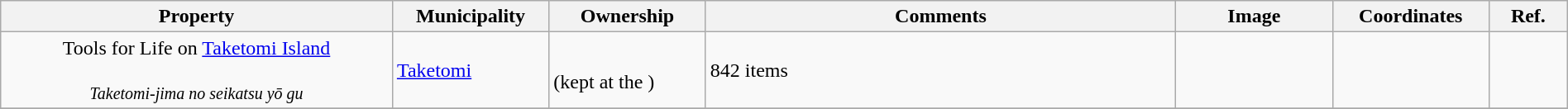<table class="wikitable sortable"  style="width:100%;">
<tr>
<th width="25%" align="left">Property</th>
<th width="10%" align="left">Municipality</th>
<th width="10%" align="left">Ownership</th>
<th width="30%" align="left" class="unsortable">Comments</th>
<th width="10%" align="left"  class="unsortable">Image</th>
<th width="10%" align="left" class="unsortable">Coordinates</th>
<th width="5%" align="left"  class="unsortable">Ref.</th>
</tr>
<tr>
<td align="center">Tools for Life on <a href='#'>Taketomi Island</a><br><br><small><em>Taketomi-jima no seikatsu yō gu</em></small></td>
<td><a href='#'>Taketomi</a></td>
<td><br>(kept at the )</td>
<td>842 items</td>
<td></td>
<td></td>
<td></td>
</tr>
<tr>
</tr>
</table>
